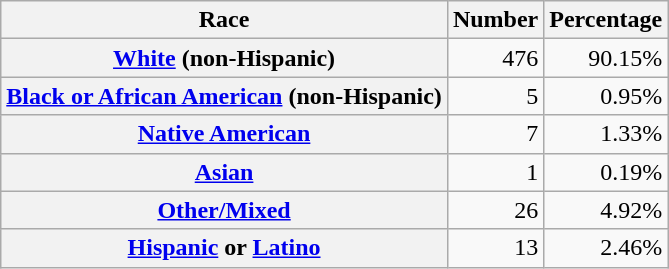<table class="wikitable" style="text-align:right">
<tr>
<th scope="col">Race</th>
<th scope="col">Number</th>
<th scope="col">Percentage</th>
</tr>
<tr>
<th scope="row"><a href='#'>White</a> (non-Hispanic)</th>
<td>476</td>
<td>90.15%</td>
</tr>
<tr>
<th scope="row"><a href='#'>Black or African American</a> (non-Hispanic)</th>
<td>5</td>
<td>0.95%</td>
</tr>
<tr>
<th scope="row"><a href='#'>Native American</a></th>
<td>7</td>
<td>1.33%</td>
</tr>
<tr>
<th scope="row"><a href='#'>Asian</a></th>
<td>1</td>
<td>0.19%</td>
</tr>
<tr>
<th scope="row"><a href='#'>Other/Mixed</a></th>
<td>26</td>
<td>4.92%</td>
</tr>
<tr>
<th scope="row"><a href='#'>Hispanic</a> or <a href='#'>Latino</a></th>
<td>13</td>
<td>2.46%</td>
</tr>
</table>
